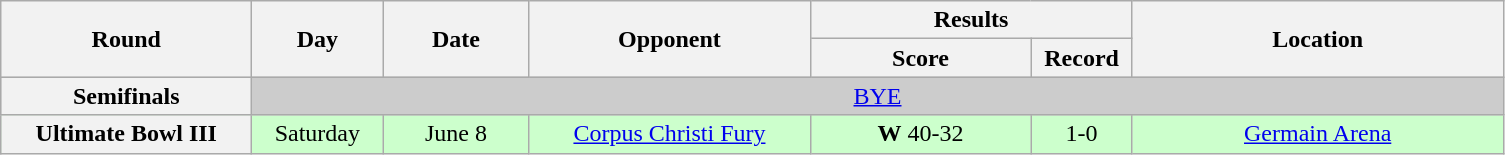<table class="wikitable">
<tr>
<th rowspan="2" width="160">Round</th>
<th rowspan="2" width="80">Day</th>
<th rowspan="2" width="90">Date</th>
<th rowspan="2" width="180">Opponent</th>
<th colspan="2" width="200">Results</th>
<th rowspan="2" width="240">Location</th>
</tr>
<tr>
<th width="140">Score</th>
<th width="60">Record</th>
</tr>
<tr align="center" bgcolor="#CCCCCC">
<th>Semifinals</th>
<td colSpan=6><a href='#'>BYE</a></td>
</tr>
<tr align="center" bgcolor="#CCFFCC">
<th>Ultimate Bowl III</th>
<td>Saturday</td>
<td>June 8</td>
<td><a href='#'>Corpus Christi Fury</a></td>
<td><strong>W</strong> 40-32</td>
<td>1-0</td>
<td><a href='#'>Germain Arena</a></td>
</tr>
</table>
